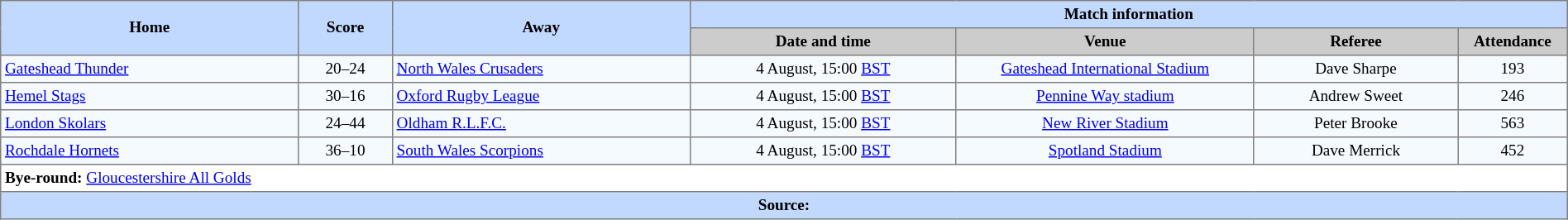<table border=1 style="border-collapse:collapse; font-size:80%; text-align:center;" cellpadding=3 cellspacing=0 width=100%>
<tr bgcolor=#C1D8FF>
<th rowspan=2 width=19%>Home</th>
<th rowspan=2 width=6%>Score</th>
<th rowspan=2 width=19%>Away</th>
<th colspan=6>Match information</th>
</tr>
<tr bgcolor=#CCCCCC>
<th width=17%>Date and time</th>
<th width=19%>Venue</th>
<th width=13%>Referee</th>
<th width=7%>Attendance</th>
</tr>
<tr bgcolor=#F5FAFF>
<td align=left> <a href='#'>Gateshead Thunder</a></td>
<td>20–24</td>
<td align=left> <a href='#'>North Wales Crusaders</a></td>
<td>4 August, 15:00 <a href='#'>BST</a></td>
<td><a href='#'>Gateshead International Stadium</a></td>
<td>Dave Sharpe</td>
<td>193</td>
</tr>
<tr bgcolor=#F5FAFF>
<td align=left> <a href='#'>Hemel Stags</a></td>
<td>30–16</td>
<td align=left> <a href='#'>Oxford Rugby League</a></td>
<td>4 August, 15:00 <a href='#'>BST</a></td>
<td><a href='#'>Pennine Way stadium</a></td>
<td>Andrew Sweet</td>
<td>246</td>
</tr>
<tr bgcolor=#F5FAFF>
<td align=left> <a href='#'>London Skolars</a></td>
<td>24–44</td>
<td align=left> <a href='#'>Oldham R.L.F.C.</a></td>
<td>4 August, 15:00 <a href='#'>BST</a></td>
<td><a href='#'>New River Stadium</a></td>
<td>Peter Brooke</td>
<td>563</td>
</tr>
<tr bgcolor=#F5FAFF>
<td align=left> <a href='#'>Rochdale Hornets</a></td>
<td>36–10</td>
<td align=left> <a href='#'>South Wales Scorpions</a></td>
<td>4 August, 15:00 <a href='#'>BST</a></td>
<td><a href='#'>Spotland Stadium</a></td>
<td>Dave Merrick</td>
<td>452</td>
</tr>
<tr>
<td colspan="7" align="left"><strong>Bye-round:</strong>  <a href='#'>Gloucestershire All Golds</a></td>
</tr>
<tr bgcolor=#C1D8FF>
<th colspan=12>Source:</th>
</tr>
</table>
